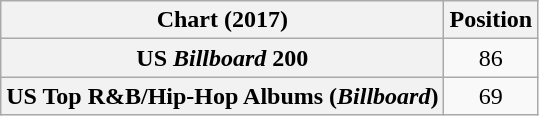<table class="wikitable sortable plainrowheaders" style="text-align:center">
<tr>
<th scope="col">Chart (2017)</th>
<th scope="col">Position</th>
</tr>
<tr>
<th scope="row">US <em>Billboard</em> 200</th>
<td>86</td>
</tr>
<tr>
<th scope="row">US Top R&B/Hip-Hop Albums (<em>Billboard</em>)</th>
<td>69</td>
</tr>
</table>
